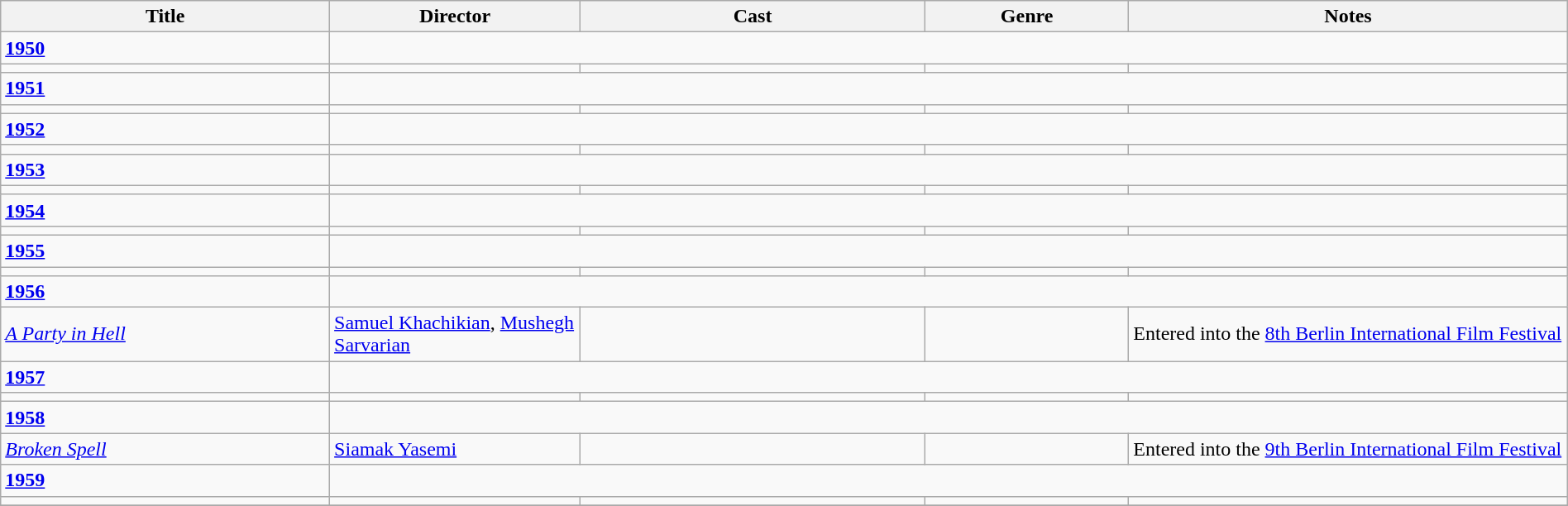<table class="wikitable" width= "100%">
<tr>
<th width=21%>Title</th>
<th width=16%>Director</th>
<th width=22%>Cast</th>
<th width=13%>Genre</th>
<th width=28%>Notes</th>
</tr>
<tr>
<td><strong><a href='#'>1950</a></strong></td>
</tr>
<tr>
<td></td>
<td></td>
<td></td>
<td></td>
<td></td>
</tr>
<tr>
<td><strong><a href='#'>1951</a></strong></td>
</tr>
<tr>
<td></td>
<td></td>
<td></td>
<td></td>
<td></td>
</tr>
<tr>
<td><strong><a href='#'>1952</a></strong></td>
</tr>
<tr>
<td></td>
<td></td>
<td></td>
<td></td>
<td></td>
</tr>
<tr>
<td><strong><a href='#'>1953</a></strong></td>
</tr>
<tr>
<td></td>
<td></td>
<td></td>
<td></td>
<td></td>
</tr>
<tr>
<td><strong><a href='#'>1954</a></strong></td>
</tr>
<tr>
<td></td>
<td></td>
<td></td>
<td></td>
<td></td>
</tr>
<tr>
<td><strong><a href='#'>1955</a></strong></td>
</tr>
<tr>
<td></td>
<td></td>
<td></td>
<td></td>
<td></td>
</tr>
<tr>
<td><strong><a href='#'>1956</a></strong></td>
</tr>
<tr>
<td><em><a href='#'>A Party in Hell</a></em></td>
<td><a href='#'>Samuel Khachikian</a>, <a href='#'>Mushegh Sarvarian</a></td>
<td></td>
<td></td>
<td>Entered into the <a href='#'>8th Berlin International Film Festival</a></td>
</tr>
<tr>
<td><strong><a href='#'>1957</a></strong></td>
</tr>
<tr>
<td></td>
<td></td>
<td></td>
<td></td>
<td></td>
</tr>
<tr>
<td><strong><a href='#'>1958</a></strong></td>
</tr>
<tr>
<td><em><a href='#'>Broken Spell</a></em></td>
<td><a href='#'>Siamak Yasemi</a></td>
<td></td>
<td></td>
<td>Entered into the <a href='#'>9th Berlin International Film Festival</a></td>
</tr>
<tr>
<td><strong><a href='#'>1959</a></strong></td>
</tr>
<tr>
<td></td>
<td></td>
<td></td>
<td></td>
<td></td>
</tr>
<tr>
</tr>
</table>
